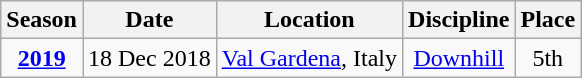<table class="wikitable" style="text-align:center;">
<tr>
<th>Season</th>
<th>Date</th>
<th>Location</th>
<th>Discipline</th>
<th>Place</th>
</tr>
<tr>
<td rowspan=1><strong><a href='#'>2019</a></strong></td>
<td style="text-align:right;">18 Dec 2018</td>
<td align=left> <a href='#'>Val Gardena</a>, Italy</td>
<td><a href='#'>Downhill</a></td>
<td>5th</td>
</tr>
</table>
